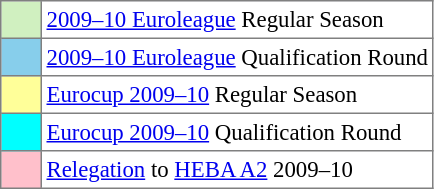<table bgcolor="#f7f8ff" cellpadding="3" cellspacing="0" border="1" style="font-size: 95%; border: gray solid 1px; border-collapse: collapse;text-align:center;">
<tr>
<td style="background: #D0F0C0;" width="20"></td>
<td bgcolor="#ffffff" align="left"><a href='#'>2009–10 Euroleague</a> Regular Season</td>
</tr>
<tr>
<td style="background: #87ceeb;" width="20"></td>
<td bgcolor="#ffffff" align="left"><a href='#'>2009–10 Euroleague</a> Qualification Round</td>
</tr>
<tr>
<td style="background: #FFFF99;" width="20"></td>
<td bgcolor="#ffffff" align="left"><a href='#'>Eurocup 2009–10</a> Regular Season</td>
</tr>
<tr>
<td style="background: #00FFFF;" width="20"></td>
<td bgcolor="#ffffff" align="left"><a href='#'>Eurocup 2009–10</a> Qualification Round</td>
</tr>
<tr>
<td style="background: #ffc0cb" width="20"></td>
<td bgcolor="#ffffff" align="left"><a href='#'>Relegation</a> to <a href='#'>HEBA A2</a> 2009–10</td>
</tr>
</table>
